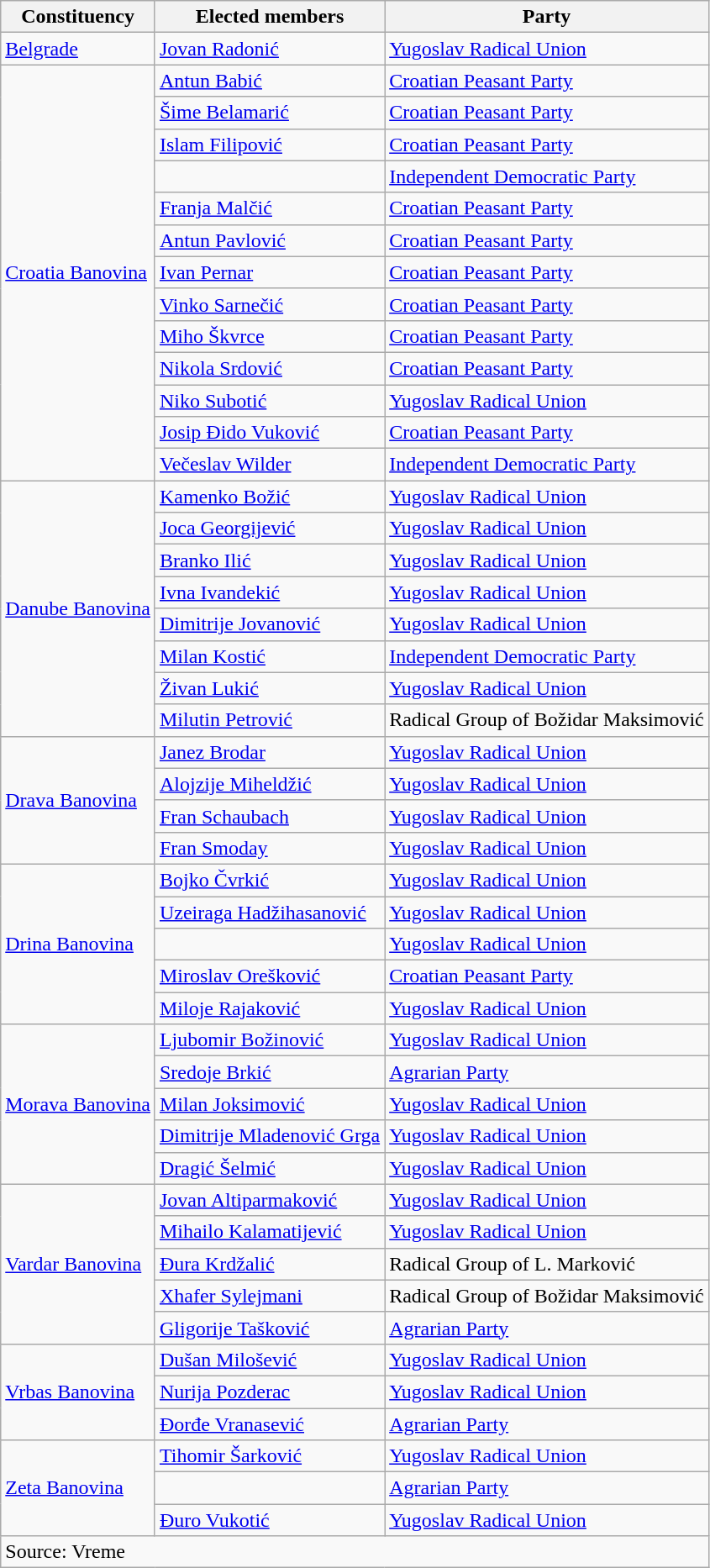<table class=wikitable>
<tr>
<th>Constituency</th>
<th>Elected members</th>
<th>Party</th>
</tr>
<tr>
<td><a href='#'>Belgrade</a></td>
<td><a href='#'>Jovan Radonić</a></td>
<td><a href='#'>Yugoslav Radical Union</a></td>
</tr>
<tr>
<td rowspan=13><a href='#'>Croatia Banovina</a></td>
<td><a href='#'>Antun Babić</a></td>
<td><a href='#'>Croatian Peasant Party</a></td>
</tr>
<tr>
<td><a href='#'>Šime Belamarić</a></td>
<td><a href='#'>Croatian Peasant Party</a></td>
</tr>
<tr>
<td><a href='#'>Islam Filipović</a></td>
<td><a href='#'>Croatian Peasant Party</a></td>
</tr>
<tr>
<td></td>
<td><a href='#'>Independent Democratic Party</a></td>
</tr>
<tr>
<td><a href='#'>Franja Malčić</a></td>
<td><a href='#'>Croatian Peasant Party</a></td>
</tr>
<tr>
<td><a href='#'>Antun Pavlović</a></td>
<td><a href='#'>Croatian Peasant Party</a></td>
</tr>
<tr>
<td><a href='#'>Ivan Pernar</a></td>
<td><a href='#'>Croatian Peasant Party</a></td>
</tr>
<tr>
<td><a href='#'>Vinko Sarnečić</a></td>
<td><a href='#'>Croatian Peasant Party</a></td>
</tr>
<tr>
<td><a href='#'>Miho Škvrce</a></td>
<td><a href='#'>Croatian Peasant Party</a></td>
</tr>
<tr>
<td><a href='#'>Nikola Srdović</a></td>
<td><a href='#'>Croatian Peasant Party</a></td>
</tr>
<tr>
<td><a href='#'>Niko Subotić</a></td>
<td><a href='#'>Yugoslav Radical Union</a></td>
</tr>
<tr>
<td><a href='#'>Josip Đido Vuković</a></td>
<td><a href='#'>Croatian Peasant Party</a></td>
</tr>
<tr>
<td><a href='#'>Večeslav Wilder</a></td>
<td><a href='#'>Independent Democratic Party</a></td>
</tr>
<tr>
<td rowspan=8><a href='#'>Danube Banovina</a></td>
<td><a href='#'>Kamenko Božić</a></td>
<td><a href='#'>Yugoslav Radical Union</a></td>
</tr>
<tr>
<td><a href='#'>Joca Georgijević</a></td>
<td><a href='#'>Yugoslav Radical Union</a></td>
</tr>
<tr>
<td><a href='#'>Branko Ilić</a></td>
<td><a href='#'>Yugoslav Radical Union</a></td>
</tr>
<tr>
<td><a href='#'>Ivna Ivandekić</a></td>
<td><a href='#'>Yugoslav Radical Union</a></td>
</tr>
<tr>
<td><a href='#'>Dimitrije Jovanović</a></td>
<td><a href='#'>Yugoslav Radical Union</a></td>
</tr>
<tr>
<td><a href='#'>Milan Kostić</a></td>
<td><a href='#'>Independent Democratic Party</a></td>
</tr>
<tr>
<td><a href='#'>Živan Lukić</a></td>
<td><a href='#'>Yugoslav Radical Union</a></td>
</tr>
<tr>
<td><a href='#'>Milutin Petrović</a></td>
<td>Radical Group of Božidar Maksimović</td>
</tr>
<tr>
<td rowspan=4><a href='#'>Drava Banovina</a></td>
<td><a href='#'>Janez Brodar</a></td>
<td><a href='#'>Yugoslav Radical Union</a></td>
</tr>
<tr>
<td><a href='#'>Alojzije Miheldžić</a></td>
<td><a href='#'>Yugoslav Radical Union</a></td>
</tr>
<tr>
<td><a href='#'>Fran Schaubach</a></td>
<td><a href='#'>Yugoslav Radical Union</a></td>
</tr>
<tr>
<td><a href='#'>Fran Smoday</a></td>
<td><a href='#'>Yugoslav Radical Union</a></td>
</tr>
<tr>
<td rowspan=5><a href='#'>Drina Banovina</a></td>
<td><a href='#'>Bojko Čvrkić</a></td>
<td><a href='#'>Yugoslav Radical Union</a></td>
</tr>
<tr>
<td><a href='#'>Uzeiraga Hadžihasanović</a></td>
<td><a href='#'>Yugoslav Radical Union</a></td>
</tr>
<tr>
<td></td>
<td><a href='#'>Yugoslav Radical Union</a></td>
</tr>
<tr>
<td><a href='#'>Miroslav Orešković</a></td>
<td><a href='#'>Croatian Peasant Party</a></td>
</tr>
<tr>
<td><a href='#'>Miloje Rajaković</a></td>
<td><a href='#'>Yugoslav Radical Union</a></td>
</tr>
<tr>
<td rowspan=5><a href='#'>Morava Banovina</a></td>
<td><a href='#'>Ljubomir Božinović</a></td>
<td><a href='#'>Yugoslav Radical Union</a></td>
</tr>
<tr>
<td><a href='#'>Sredoje Brkić</a></td>
<td><a href='#'>Agrarian Party</a></td>
</tr>
<tr>
<td><a href='#'>Milan Joksimović</a></td>
<td><a href='#'>Yugoslav Radical Union</a></td>
</tr>
<tr>
<td><a href='#'>Dimitrije Mladenović Grga</a></td>
<td><a href='#'>Yugoslav Radical Union</a></td>
</tr>
<tr>
<td><a href='#'>Dragić Šelmić</a></td>
<td><a href='#'>Yugoslav Radical Union</a></td>
</tr>
<tr>
<td rowspan=5><a href='#'>Vardar Banovina</a></td>
<td><a href='#'>Jovan Altiparmaković</a></td>
<td><a href='#'>Yugoslav Radical Union</a></td>
</tr>
<tr>
<td><a href='#'>Mihailo Kalamatijević</a></td>
<td><a href='#'>Yugoslav Radical Union</a></td>
</tr>
<tr>
<td><a href='#'>Đura Krdžalić</a></td>
<td>Radical Group of L. Marković</td>
</tr>
<tr>
<td><a href='#'>Xhafer Sylejmani</a></td>
<td>Radical Group of Božidar Maksimović</td>
</tr>
<tr>
<td><a href='#'>Gligorije Tašković</a></td>
<td><a href='#'>Agrarian Party</a></td>
</tr>
<tr>
<td rowspan=3><a href='#'>Vrbas Banovina</a></td>
<td><a href='#'>Dušan Milošević</a></td>
<td><a href='#'>Yugoslav Radical Union</a></td>
</tr>
<tr>
<td><a href='#'>Nurija Pozderac</a></td>
<td><a href='#'>Yugoslav Radical Union</a></td>
</tr>
<tr>
<td><a href='#'>Đorđe Vranasević</a></td>
<td><a href='#'>Agrarian Party</a></td>
</tr>
<tr>
<td rowspan=3><a href='#'>Zeta Banovina</a></td>
<td><a href='#'>Tihomir Šarković</a></td>
<td><a href='#'>Yugoslav Radical Union</a></td>
</tr>
<tr>
<td></td>
<td><a href='#'>Agrarian Party</a></td>
</tr>
<tr>
<td><a href='#'>Đuro Vukotić</a></td>
<td><a href='#'>Yugoslav Radical Union</a></td>
</tr>
<tr>
<td colspan=3>Source: Vreme</td>
</tr>
</table>
